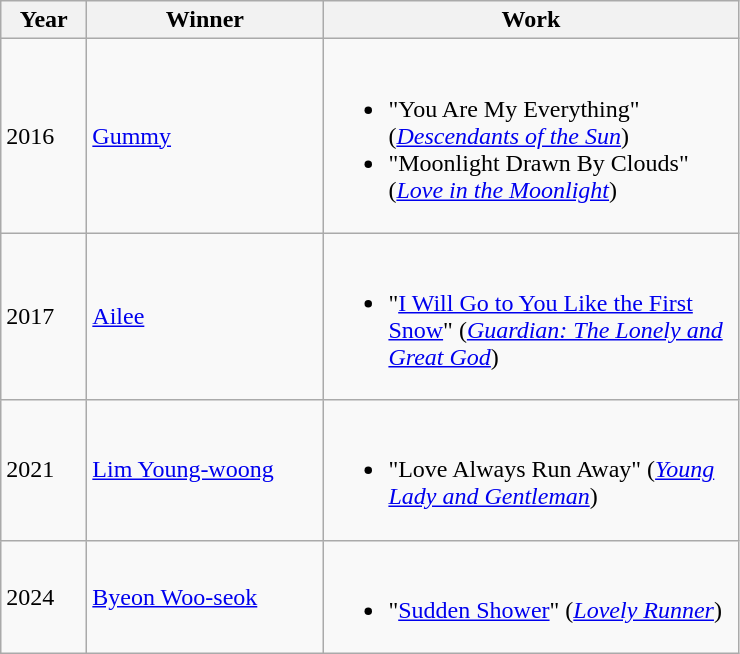<table class="wikitable">
<tr align=center>
<th style="width:50px">Year</th>
<th style="width:150px">Winner</th>
<th style="width:270px">Work</th>
</tr>
<tr>
<td>2016</td>
<td><a href='#'>Gummy</a></td>
<td><br><ul><li>"You Are My Everything" (<em><a href='#'>Descendants of the Sun</a></em>)</li><li>"Moonlight Drawn By Clouds" (<em><a href='#'>Love in the Moonlight</a></em>)</li></ul></td>
</tr>
<tr>
<td>2017</td>
<td><a href='#'>Ailee</a></td>
<td><br><ul><li>"<a href='#'>I Will Go to You Like the First Snow</a>" (<em><a href='#'>Guardian: The Lonely and Great God</a></em>)</li></ul></td>
</tr>
<tr>
<td>2021</td>
<td><a href='#'>Lim Young-woong</a></td>
<td><br><ul><li>"Love Always Run Away" (<em><a href='#'>Young Lady and Gentleman</a></em>)</li></ul></td>
</tr>
<tr>
<td>2024</td>
<td><a href='#'>Byeon Woo-seok</a></td>
<td><br><ul><li>"<a href='#'>Sudden Shower</a>" (<em><a href='#'>Lovely Runner</a></em>)</li></ul></td>
</tr>
</table>
